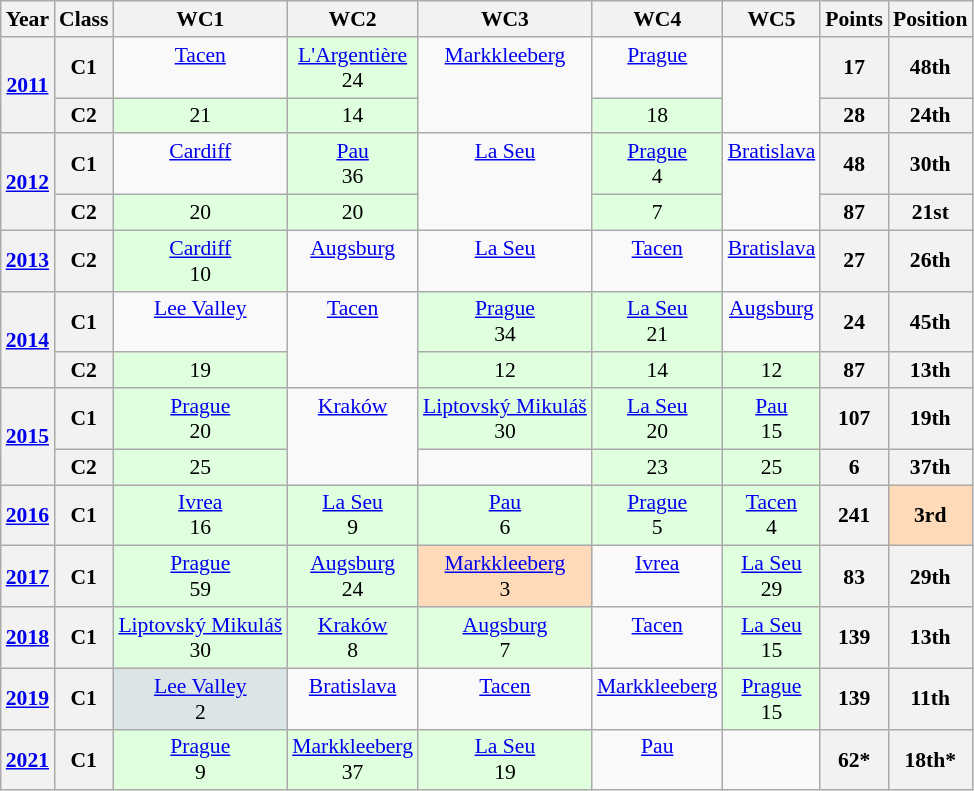<table class="wikitable" style="font-size: 90%; text-align: center">
<tr>
<th>Year</th>
<th>Class</th>
<th>WC1</th>
<th>WC2</th>
<th>WC3</th>
<th>WC4</th>
<th>WC5</th>
<th>Points</th>
<th>Position</th>
</tr>
<tr>
<th rowspan=2><a href='#'>2011</a></th>
<th>C1</th>
<td><a href='#'>Tacen</a> <br> </td>
<td style="background:#DFFFDF;"><a href='#'>L'Argentière</a> <br>24</td>
<td style=vertical-align:top rowspan=2><a href='#'>Markkleeberg</a> <br> </td>
<td><a href='#'>Prague</a> <br> </td>
<td style=vertical-align:top rowspan=2> </td>
<th>17</th>
<th>48th</th>
</tr>
<tr>
<th>C2</th>
<td style="background:#DFFFDF;">21</td>
<td style="background:#DFFFDF;">14</td>
<td style="background:#DFFFDF;">18</td>
<th>28</th>
<th>24th</th>
</tr>
<tr>
<th rowspan=2><a href='#'>2012</a></th>
<th>C1</th>
<td><a href='#'>Cardiff</a> <br> </td>
<td style="background:#DFFFDF;"><a href='#'>Pau</a> <br>36</td>
<td style=vertical-align:top rowspan=2><a href='#'>La Seu</a> <br> </td>
<td style="background:#DFFFDF;"><a href='#'>Prague</a> <br>4</td>
<td style=vertical-align:top rowspan=2><a href='#'>Bratislava</a> <br> </td>
<th>48</th>
<th>30th</th>
</tr>
<tr>
<th>C2</th>
<td style="background:#DFFFDF;">20</td>
<td style="background:#DFFFDF;">20</td>
<td style="background:#DFFFDF;">7</td>
<th>87</th>
<th>21st</th>
</tr>
<tr>
<th><a href='#'>2013</a></th>
<th>C2</th>
<td style="background:#DFFFDF;"><a href='#'>Cardiff</a> <br>10</td>
<td><a href='#'>Augsburg</a> <br> </td>
<td><a href='#'>La Seu</a> <br> </td>
<td><a href='#'>Tacen</a> <br> </td>
<td><a href='#'>Bratislava</a> <br> </td>
<th>27</th>
<th>26th</th>
</tr>
<tr>
<th rowspan=2><a href='#'>2014</a></th>
<th>C1</th>
<td><a href='#'>Lee Valley</a> <br> </td>
<td style=vertical-align:top rowspan=2><a href='#'>Tacen</a> <br> </td>
<td style="background:#DFFFDF;"><a href='#'>Prague</a> <br>34</td>
<td style="background:#DFFFDF;"><a href='#'>La Seu</a> <br>21</td>
<td><a href='#'>Augsburg</a> <br> </td>
<th>24</th>
<th>45th</th>
</tr>
<tr>
<th>C2</th>
<td style="background:#DFFFDF;">19</td>
<td style="background:#DFFFDF;">12</td>
<td style="background:#DFFFDF;">14</td>
<td style="background:#DFFFDF;">12</td>
<th>87</th>
<th>13th</th>
</tr>
<tr>
<th rowspan=2><a href='#'>2015</a></th>
<th>C1</th>
<td style="background:#DFFFDF;"><a href='#'>Prague</a> <br>20</td>
<td style=vertical-align:top rowspan=2><a href='#'>Kraków</a> <br> </td>
<td style="background:#DFFFDF;"><a href='#'>Liptovský Mikuláš</a> <br>30</td>
<td style="background:#DFFFDF;"><a href='#'>La Seu</a> <br>20</td>
<td style="background:#DFFFDF;"><a href='#'>Pau</a> <br>15</td>
<th>107</th>
<th>19th</th>
</tr>
<tr>
<th>C2</th>
<td style="background:#DFFFDF;">25</td>
<td></td>
<td style="background:#DFFFDF;">23</td>
<td style="background:#DFFFDF;">25</td>
<th>6</th>
<th>37th</th>
</tr>
<tr>
<th><a href='#'>2016</a></th>
<th>C1</th>
<td style="background:#DFFFDF;"><a href='#'>Ivrea</a> <br>16</td>
<td style="background:#DFFFDF;"><a href='#'>La Seu</a> <br>9</td>
<td style="background:#DFFFDF;"><a href='#'>Pau</a> <br>6</td>
<td style="background:#DFFFDF;"><a href='#'>Prague</a> <br>5</td>
<td style="background:#DFFFDF;"><a href='#'>Tacen</a> <br>4</td>
<th>241</th>
<th style="background:#FFDAB9;">3rd</th>
</tr>
<tr>
<th><a href='#'>2017</a></th>
<th>C1</th>
<td style="background:#DFFFDF;"><a href='#'>Prague</a> <br>59</td>
<td style="background:#DFFFDF;"><a href='#'>Augsburg</a> <br>24</td>
<td style="background:#FFDAB9;"><a href='#'>Markkleeberg</a> <br>3</td>
<td><a href='#'>Ivrea</a> <br> </td>
<td style="background:#DFFFDF;"><a href='#'>La Seu</a> <br>29</td>
<th>83</th>
<th>29th</th>
</tr>
<tr>
<th><a href='#'>2018</a></th>
<th>C1</th>
<td style="background:#DFFFDF;"><a href='#'>Liptovský Mikuláš</a> <br>30</td>
<td style="background:#DFFFDF;"><a href='#'>Kraków</a> <br>8</td>
<td style="background:#DFFFDF;"><a href='#'>Augsburg</a> <br>7</td>
<td><a href='#'>Tacen</a> <br> </td>
<td style="background:#DFFFDF;"><a href='#'>La Seu</a> <br>15</td>
<th>139</th>
<th>13th</th>
</tr>
<tr>
<th><a href='#'>2019</a></th>
<th>C1</th>
<td style="background:#DCE5E5;"><a href='#'>Lee Valley</a> <br>2</td>
<td><a href='#'>Bratislava</a> <br> </td>
<td><a href='#'>Tacen</a> <br> </td>
<td><a href='#'>Markkleeberg</a> <br> </td>
<td style="background:#DFFFDF;"><a href='#'>Prague</a> <br>15</td>
<th>139</th>
<th>11th</th>
</tr>
<tr>
<th><a href='#'>2021</a></th>
<th>C1</th>
<td style="background:#DFFFDF;"><a href='#'>Prague</a> <br>9</td>
<td style="background:#DFFFDF;"><a href='#'>Markkleeberg</a> <br>37</td>
<td style="background:#DFFFDF;"><a href='#'>La Seu</a> <br>19</td>
<td><a href='#'>Pau</a> <br> </td>
<td></td>
<th>62*</th>
<th>18th*</th>
</tr>
</table>
